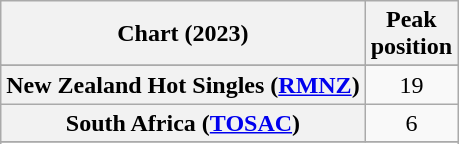<table class="wikitable sortable plainrowheaders" style="text-align:center">
<tr>
<th scope="col">Chart (2023)</th>
<th scope="col">Peak<br>position</th>
</tr>
<tr>
</tr>
<tr>
<th scope="row">New Zealand Hot Singles (<a href='#'>RMNZ</a>)</th>
<td>19</td>
</tr>
<tr>
<th scope="row">South Africa (<a href='#'>TOSAC</a>)</th>
<td>6</td>
</tr>
<tr>
</tr>
<tr>
</tr>
</table>
